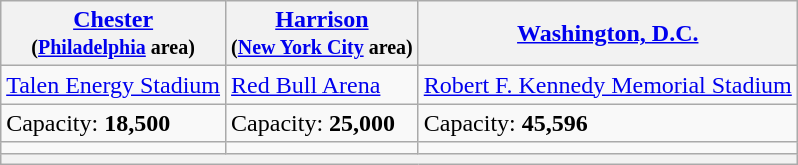<table class="wikitable" style="text-align:cente;margin:1em auto;">
<tr>
<th><a href='#'>Chester</a><br><small> (<a href='#'>Philadelphia</a> area)</small></th>
<th><a href='#'>Harrison</a><br><small> (<a href='#'>New York City</a> area)</small></th>
<th><a href='#'>Washington, D.C.</a></th>
</tr>
<tr>
<td><a href='#'>Talen Energy Stadium</a></td>
<td><a href='#'>Red Bull Arena</a></td>
<td><a href='#'>Robert F. Kennedy Memorial Stadium</a></td>
</tr>
<tr>
<td>Capacity: <strong>18,500</strong></td>
<td>Capacity: <strong>25,000</strong></td>
<td>Capacity: <strong>45,596</strong></td>
</tr>
<tr>
<td></td>
<td></td>
<td></td>
</tr>
<tr>
<th colspan=3></th>
</tr>
</table>
